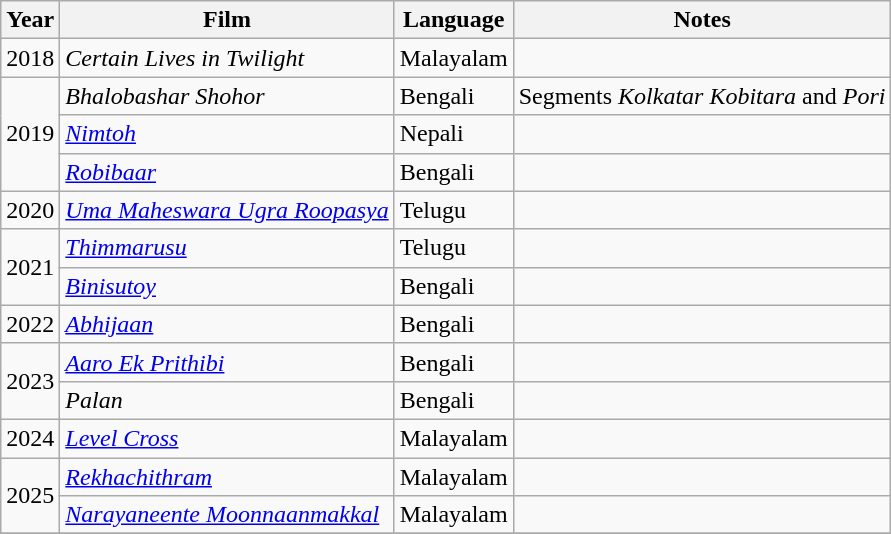<table class="wikitable sortable">
<tr>
<th>Year</th>
<th>Film</th>
<th>Language</th>
<th>Notes</th>
</tr>
<tr>
<td>2018</td>
<td><em>Certain Lives in Twilight</em></td>
<td>Malayalam</td>
<td></td>
</tr>
<tr>
<td rowspan="3">2019</td>
<td><em>Bhalobashar Shohor</em></td>
<td>Bengali</td>
<td>Segments <em> Kolkatar Kobitara </em> and <em>Pori</em></td>
</tr>
<tr>
<td><em><a href='#'>Nimtoh</a></em></td>
<td>Nepali</td>
<td></td>
</tr>
<tr>
<td><em><a href='#'>Robibaar</a></em> </td>
<td>Bengali</td>
<td></td>
</tr>
<tr>
<td>2020</td>
<td><em><a href='#'>Uma Maheswara Ugra Roopasya</a></em></td>
<td>Telugu</td>
<td></td>
</tr>
<tr>
<td rowspan="2">2021</td>
<td><em><a href='#'>Thimmarusu</a></em></td>
<td>Telugu</td>
<td></td>
</tr>
<tr>
<td><em><a href='#'>Binisutoy</a></em></td>
<td>Bengali</td>
<td></td>
</tr>
<tr>
<td>2022</td>
<td><em><a href='#'>Abhijaan</a></em> </td>
<td>Bengali</td>
<td></td>
</tr>
<tr>
<td rowspan="2">2023</td>
<td><em><a href='#'>Aaro Ek Prithibi</a></em></td>
<td>Bengali</td>
<td></td>
</tr>
<tr>
<td><em>Palan</em></td>
<td>Bengali</td>
<td></td>
</tr>
<tr>
<td>2024</td>
<td><em><a href='#'>Level Cross</a></em></td>
<td>Malayalam</td>
<td></td>
</tr>
<tr>
<td rowspan=2>2025</td>
<td><em><a href='#'>Rekhachithram</a></em></td>
<td>Malayalam</td>
<td></td>
</tr>
<tr>
<td><em><a href='#'>Narayaneente Moonnaanmakkal</a></em></td>
<td>Malayalam</td>
<td></td>
</tr>
<tr>
</tr>
</table>
